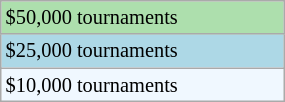<table class="wikitable" style="font-size:85%;" width=15%>
<tr style="background:#addfad;">
<td>$50,000 tournaments</td>
</tr>
<tr style="background:lightblue;">
<td>$25,000 tournaments</td>
</tr>
<tr style="background:#f0f8ff;">
<td>$10,000 tournaments</td>
</tr>
</table>
